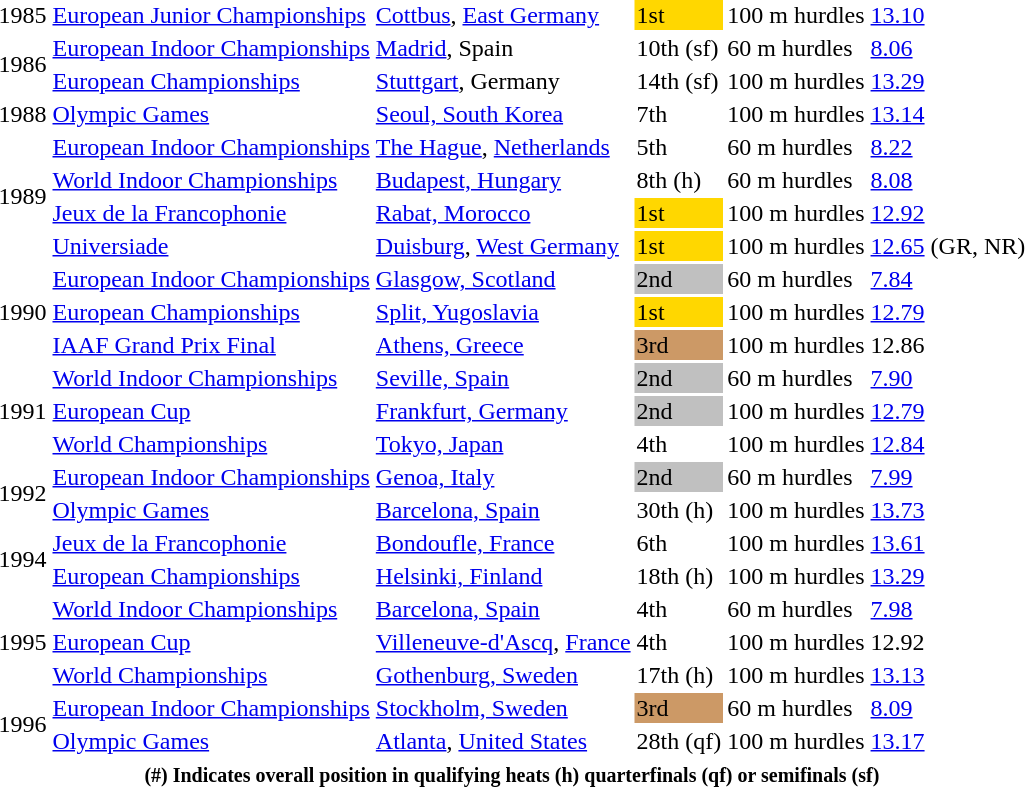<table>
<tr>
<td>1985</td>
<td><a href='#'>European Junior Championships</a></td>
<td><a href='#'>Cottbus</a>, <a href='#'>East Germany</a></td>
<td bgcolor=gold>1st</td>
<td>100 m hurdles</td>
<td><a href='#'>13.10</a></td>
</tr>
<tr>
<td rowspan=2>1986</td>
<td><a href='#'>European Indoor Championships</a></td>
<td><a href='#'>Madrid</a>, Spain</td>
<td>10th (sf)</td>
<td>60 m hurdles</td>
<td><a href='#'>8.06</a></td>
</tr>
<tr>
<td><a href='#'>European Championships</a></td>
<td><a href='#'>Stuttgart</a>, Germany</td>
<td>14th (sf)</td>
<td>100 m hurdles</td>
<td><a href='#'>13.29</a></td>
</tr>
<tr>
<td>1988</td>
<td><a href='#'>Olympic Games</a></td>
<td><a href='#'>Seoul, South Korea</a></td>
<td>7th</td>
<td>100 m hurdles</td>
<td><a href='#'>13.14</a></td>
</tr>
<tr>
<td rowspan=4>1989</td>
<td><a href='#'>European Indoor Championships</a></td>
<td><a href='#'>The Hague</a>, <a href='#'>Netherlands</a></td>
<td>5th</td>
<td>60 m hurdles</td>
<td><a href='#'>8.22</a></td>
</tr>
<tr>
<td><a href='#'>World Indoor Championships</a></td>
<td><a href='#'>Budapest, Hungary</a></td>
<td>8th (h)</td>
<td>60 m hurdles</td>
<td><a href='#'>8.08</a></td>
</tr>
<tr>
<td><a href='#'>Jeux de la Francophonie</a></td>
<td><a href='#'>Rabat, Morocco</a></td>
<td bgcolor=gold>1st</td>
<td>100 m hurdles</td>
<td><a href='#'>12.92</a></td>
</tr>
<tr>
<td><a href='#'>Universiade</a></td>
<td><a href='#'>Duisburg</a>, <a href='#'>West Germany</a></td>
<td bgcolor=gold>1st</td>
<td>100 m hurdles</td>
<td><a href='#'>12.65</a> (GR, NR)</td>
</tr>
<tr>
<td rowspan=3>1990</td>
<td><a href='#'>European Indoor Championships</a></td>
<td><a href='#'>Glasgow, Scotland</a></td>
<td bgcolor=silver>2nd</td>
<td>60 m hurdles</td>
<td><a href='#'>7.84</a></td>
</tr>
<tr>
<td><a href='#'>European Championships</a></td>
<td><a href='#'>Split, Yugoslavia</a></td>
<td bgcolor=gold>1st</td>
<td>100 m hurdles</td>
<td><a href='#'>12.79</a></td>
</tr>
<tr>
<td><a href='#'>IAAF Grand Prix Final</a></td>
<td><a href='#'>Athens, Greece</a></td>
<td bgcolor=cc9966>3rd</td>
<td>100 m hurdles</td>
<td>12.86</td>
</tr>
<tr>
<td rowspan=3>1991</td>
<td><a href='#'>World Indoor Championships</a></td>
<td><a href='#'>Seville, Spain</a></td>
<td bgcolor=silver>2nd</td>
<td>60 m hurdles</td>
<td><a href='#'>7.90</a></td>
</tr>
<tr>
<td><a href='#'>European Cup</a></td>
<td><a href='#'>Frankfurt, Germany</a></td>
<td bgcolor=silver>2nd</td>
<td>100 m hurdles</td>
<td><a href='#'>12.79</a></td>
</tr>
<tr>
<td><a href='#'>World Championships</a></td>
<td><a href='#'>Tokyo, Japan</a></td>
<td>4th</td>
<td>100 m hurdles</td>
<td><a href='#'>12.84</a></td>
</tr>
<tr>
<td rowspan=2>1992</td>
<td><a href='#'>European Indoor Championships</a></td>
<td><a href='#'>Genoa, Italy</a></td>
<td bgcolor=silver>2nd</td>
<td>60 m hurdles</td>
<td><a href='#'>7.99</a></td>
</tr>
<tr>
<td><a href='#'>Olympic Games</a></td>
<td><a href='#'>Barcelona, Spain</a></td>
<td>30th (h)</td>
<td>100 m hurdles</td>
<td><a href='#'>13.73</a></td>
</tr>
<tr>
<td rowspan=2>1994</td>
<td><a href='#'>Jeux de la Francophonie</a></td>
<td><a href='#'>Bondoufle, France</a></td>
<td>6th</td>
<td>100 m hurdles</td>
<td><a href='#'>13.61</a></td>
</tr>
<tr>
<td><a href='#'>European Championships</a></td>
<td><a href='#'>Helsinki, Finland</a></td>
<td>18th (h)</td>
<td>100 m hurdles</td>
<td><a href='#'>13.29</a></td>
</tr>
<tr>
<td rowspan=3>1995</td>
<td><a href='#'>World Indoor Championships</a></td>
<td><a href='#'>Barcelona, Spain</a></td>
<td>4th</td>
<td>60 m hurdles</td>
<td><a href='#'>7.98</a></td>
</tr>
<tr>
<td><a href='#'>European Cup</a></td>
<td><a href='#'>Villeneuve-d'Ascq</a>, <a href='#'>France</a></td>
<td>4th</td>
<td>100 m hurdles</td>
<td>12.92</td>
</tr>
<tr>
<td><a href='#'>World Championships</a></td>
<td><a href='#'>Gothenburg, Sweden</a></td>
<td>17th (h)</td>
<td>100 m hurdles</td>
<td><a href='#'>13.13</a></td>
</tr>
<tr>
<td rowspan=2>1996</td>
<td><a href='#'>European Indoor Championships</a></td>
<td><a href='#'>Stockholm, Sweden</a></td>
<td bgcolor=cc9966>3rd</td>
<td>60 m hurdles</td>
<td><a href='#'>8.09</a></td>
</tr>
<tr>
<td><a href='#'>Olympic Games</a></td>
<td><a href='#'>Atlanta</a>, <a href='#'>United States</a></td>
<td>28th (qf)</td>
<td>100 m hurdles</td>
<td><a href='#'>13.17</a></td>
</tr>
<tr>
<th colspan=6><small>(#) Indicates overall position in qualifying heats (h) quarterfinals (qf) or semifinals (sf)</small></th>
</tr>
</table>
